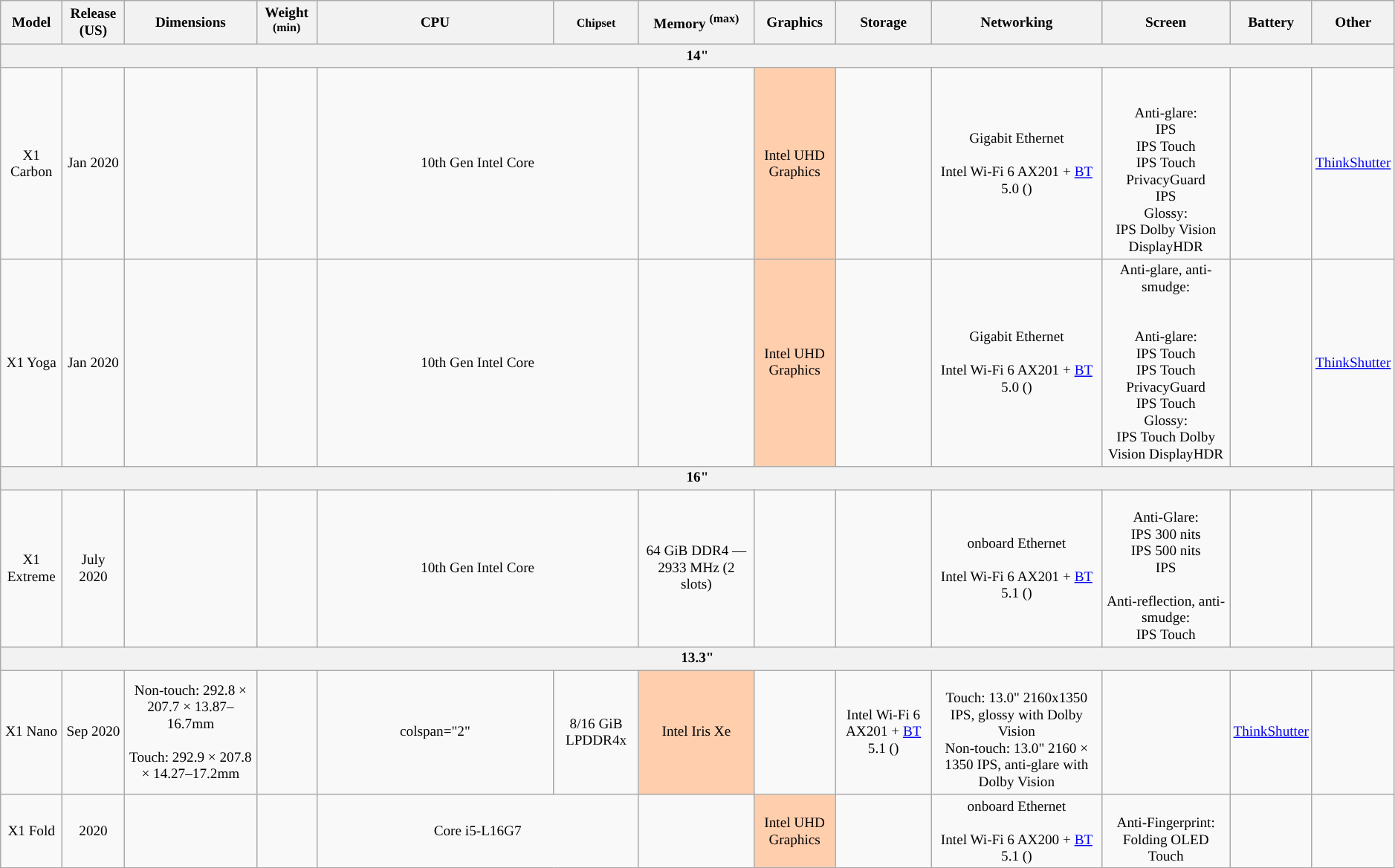<table class="wikitable" style="font-size: 80%; text-align: center; min-width: 80%;">
<tr>
<th>Model</th>
<th>Release (US)</th>
<th>Dimensions</th>
<th>Weight <sup>(min)</sup></th>
<th style="width:17%">CPU</th>
<th><small>Chipset</small></th>
<th>Memory <sup>(max)</sup></th>
<th>Graphics</th>
<th>Storage</th>
<th>Networking</th>
<th>Screen</th>
<th>Battery</th>
<th>Other</th>
</tr>
<tr>
<th colspan=13>14"</th>
</tr>
<tr>
<td>X1 Carbon  </td>
<td>Jan 2020</td>
<td></td>
<td></td>
<td colspan="2" style="background:">10th Gen Intel Core</td>
<td></td>
<td style="background:#ffcead;">Intel UHD Graphics</td>
<td></td>
<td> Gigabit Ethernet<br><br>Intel Wi-Fi 6 AX201 + <a href='#'>BT</a> 5.0 ()<br><small></small></td>
<td style="background:"><br><br>Anti-glare: <br>
 IPS<br>
 IPS Touch<br>
 IPS Touch PrivacyGuard<br>
 IPS<br>
Glossy: <br>
 IPS Dolby Vision DisplayHDR<br></td>
<td></td>
<td><a href='#'>ThinkShutter</a><br></td>
</tr>
<tr>
<td>X1 Yoga  </td>
<td>Jan 2020</td>
<td></td>
<td></td>
<td colspan="2" style="background:">10th Gen Intel Core</td>
<td></td>
<td style="background:#ffcead;">Intel UHD Graphics</td>
<td></td>
<td> Gigabit Ethernet<br><br>Intel Wi-Fi 6 AX201 + <a href='#'>BT</a> 5.0 ()<br><small></small></td>
<td style="background:">Anti-glare, anti-smudge: <br><br><br>Anti-glare: <br>
 IPS Touch<br>
 IPS Touch PrivacyGuard<br>
 IPS Touch<br>
Glossy: <br>
 IPS Touch Dolby Vision DisplayHDR<br></td>
<td></td>
<td><a href='#'>ThinkShutter</a><br></td>
</tr>
<tr>
<th colspan=13>16"</th>
</tr>
<tr>
<td>X1 Extreme  </td>
<td>July 2020</td>
<td></td>
<td></td>
<td colspan="2" style="background:">10th Gen Intel Core</td>
<td style="background:">64 GiB DDR4 — 2933 MHz (2 slots)</td>
<td></td>
<td></td>
<td> onboard Ethernet<br><br>Intel Wi-Fi 6 AX201 + <a href='#'>BT</a> 5.1 ()<br><small></small></td>
<td style="background:"><br>Anti-Glare: <br>
 IPS 300 nits<br>
 IPS 500 nits<br>
 IPS<br>
<br>Anti-reflection, anti-smudge: <br>
 IPS Touch</td>
<td></td>
<td></td>
</tr>
<tr>
<th colspan=13>13.3"</th>
</tr>
<tr>
<td>X1 Nano  </td>
<td>Sep 2020</td>
<td>Non-touch: 292.8 × 207.7 × 13.87–16.7mm<br><br>Touch: 292.9 × 207.8 × 14.27–17.2mm</td>
<td></td>
<td>colspan="2" </td>
<td style="background:">8/16 GiB LPDDR4x <br></td>
<td style="background:#ffcead;">Intel Iris Xe</td>
<td></td>
<td>Intel Wi-Fi 6 AX201 + <a href='#'>BT</a> 5.1 ()<br><small></small></td>
<td style="background:"><br>Touch: 13.0" 2160x1350 IPS, glossy with Dolby Vision<br>Non-touch: 13.0" 2160 × 1350 IPS, anti-glare with Dolby Vision</td>
<td></td>
<td><a href='#'>ThinkShutter</a><br></td>
</tr>
<tr>
<td>X1 Fold  </td>
<td>2020</td>
<td></td>
<td></td>
<td colspan="2" style="background:">Core i5-L16G7</td>
<td></td>
<td style="background:#ffcead;">Intel UHD Graphics</td>
<td></td>
<td> onboard Ethernet<br><br>Intel Wi-Fi 6 AX200 + <a href='#'>BT</a> 5.1 ()<br><small></small></td>
<td style="background:"><br>Anti-Fingerprint: <br>
 Folding OLED Touch<br></td>
<td></td>
<td></td>
</tr>
</table>
